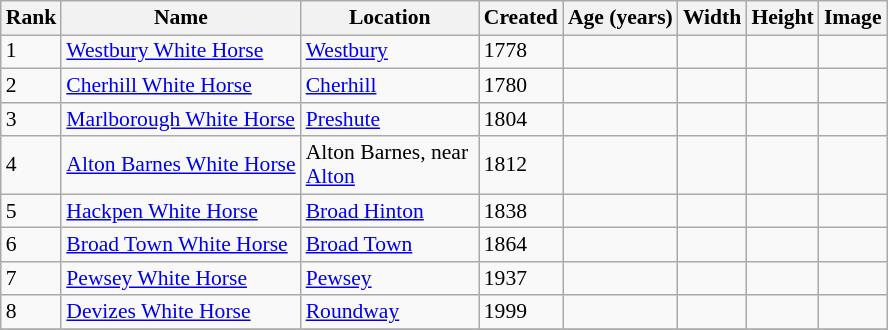<table class="sortable wikitable" style="text-align:left;font-size:90%;line-height:110%;clear:left;">
<tr>
<th width="20">Rank</th>
<th>Name</th>
<th width="112">Location</th>
<th>Created</th>
<th>Age (years)</th>
<th>Width</th>
<th>Height</th>
<th>Image</th>
</tr>
<tr>
<td>1</td>
<td><a href='#'>Westbury White Horse</a></td>
<td><a href='#'>Westbury</a></td>
<td>1778</td>
<td></td>
<td></td>
<td></td>
<td></td>
</tr>
<tr>
<td>2</td>
<td><a href='#'>Cherhill White Horse</a></td>
<td><a href='#'>Cherhill</a></td>
<td>1780</td>
<td></td>
<td></td>
<td></td>
<td></td>
</tr>
<tr>
<td>3</td>
<td><a href='#'>Marlborough White Horse</a></td>
<td><a href='#'>Preshute</a></td>
<td>1804</td>
<td></td>
<td></td>
<td></td>
<td></td>
</tr>
<tr>
<td>4</td>
<td><a href='#'>Alton Barnes White Horse</a></td>
<td>Alton Barnes, near <a href='#'>Alton</a></td>
<td>1812</td>
<td></td>
<td></td>
<td></td>
<td></td>
</tr>
<tr>
<td>5</td>
<td><a href='#'>Hackpen White Horse</a></td>
<td><a href='#'>Broad Hinton</a></td>
<td>1838</td>
<td></td>
<td></td>
<td></td>
<td></td>
</tr>
<tr>
<td>6</td>
<td><a href='#'>Broad Town White Horse</a></td>
<td><a href='#'>Broad Town</a></td>
<td>1864</td>
<td></td>
<td></td>
<td></td>
<td></td>
</tr>
<tr>
<td>7</td>
<td><a href='#'>Pewsey White Horse</a></td>
<td><a href='#'>Pewsey</a></td>
<td>1937</td>
<td></td>
<td></td>
<td></td>
<td></td>
</tr>
<tr>
<td>8</td>
<td><a href='#'>Devizes White Horse</a></td>
<td><a href='#'>Roundway</a></td>
<td>1999</td>
<td></td>
<td></td>
<td></td>
<td></td>
</tr>
<tr>
</tr>
</table>
